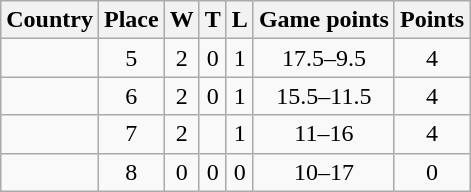<table class="wikitable sortable" style="text-align:center">
<tr>
<th>Country</th>
<th>Place</th>
<th>W</th>
<th>T</th>
<th>L</th>
<th>Game points</th>
<th>Points</th>
</tr>
<tr>
<td align=left></td>
<td>5</td>
<td>2</td>
<td>0</td>
<td>1</td>
<td>17.5–9.5</td>
<td>4</td>
</tr>
<tr>
<td align=left></td>
<td>6</td>
<td>2</td>
<td>0</td>
<td>1</td>
<td>15.5–11.5</td>
<td>4</td>
</tr>
<tr>
<td align=left></td>
<td>7</td>
<td>2</td>
<td></td>
<td>1</td>
<td>11–16</td>
<td>4</td>
</tr>
<tr>
<td align=left></td>
<td>8</td>
<td>0</td>
<td>0</td>
<td>0</td>
<td>10–17</td>
<td>0</td>
</tr>
</table>
